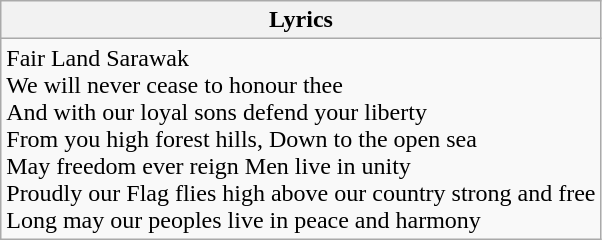<table class="wikitable">
<tr>
<th>Lyrics</th>
</tr>
<tr>
<td>Fair Land Sarawak<br>We will never cease to honour thee<br>And with our loyal sons
defend your liberty<br>From you high forest hills,
Down to the open sea<br>May freedom ever reign
Men live in unity<br>Proudly our Flag flies high
above our country strong and free<br>Long may our peoples live
in peace and harmony</td>
</tr>
</table>
